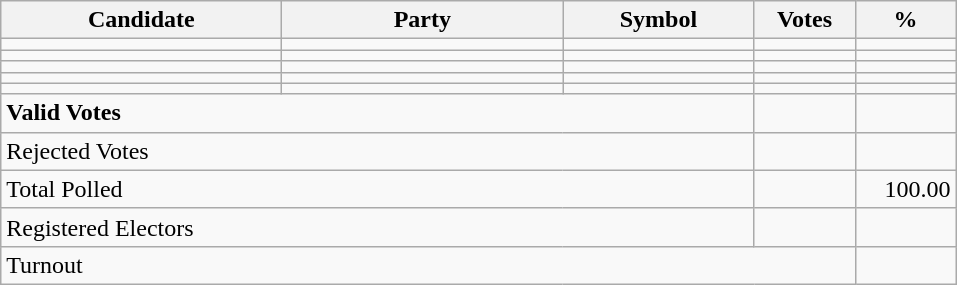<table class="wikitable" border="1" style="text-align:right;">
<tr>
<th align=left width="180">Candidate</th>
<th align=left width="180">Party</th>
<th align=left width="120">Symbol</th>
<th align=left width="60">Votes</th>
<th align=left width="60">%</th>
</tr>
<tr>
<td align=left></td>
<td align=left></td>
<td align=left></td>
<td align=right></td>
<td align=right></td>
</tr>
<tr>
<td align=left></td>
<td align=left></td>
<td align=left></td>
<td align=right></td>
<td align=right></td>
</tr>
<tr>
<td align=left></td>
<td align=left></td>
<td align=left></td>
<td align=right></td>
<td align=right></td>
</tr>
<tr>
<td align=left></td>
<td align=left></td>
<td align=left></td>
<td align=right></td>
<td align=right></td>
</tr>
<tr>
<td align=left></td>
<td align=left></td>
<td align=left></td>
<td align=right></td>
<td align=right></td>
</tr>
<tr>
<td align=left colspan=3><strong>Valid Votes</strong></td>
<td align=right><strong> </strong></td>
<td align=right><strong> </strong></td>
</tr>
<tr>
<td align=left colspan=3>Rejected Votes</td>
<td align=right></td>
<td align=right></td>
</tr>
<tr>
<td align=left colspan=3>Total Polled</td>
<td align=right></td>
<td align=right>100.00</td>
</tr>
<tr>
<td align=left colspan=3>Registered Electors</td>
<td align=right></td>
<td></td>
</tr>
<tr>
<td align=left colspan=4>Turnout</td>
<td align=right></td>
</tr>
</table>
